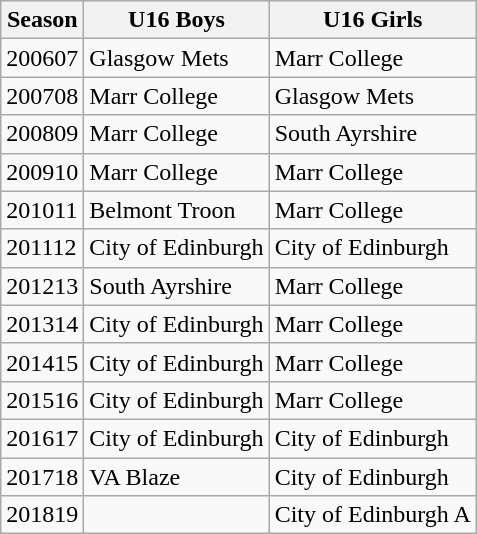<table class="wikitable sortable mw-collapsible mw-collapsed">
<tr>
<th>Season</th>
<th>U16 Boys</th>
<th>U16 Girls</th>
</tr>
<tr>
<td>200607</td>
<td>Glasgow Mets</td>
<td>Marr College</td>
</tr>
<tr>
<td>200708</td>
<td>Marr College</td>
<td>Glasgow Mets</td>
</tr>
<tr>
<td>200809</td>
<td>Marr College</td>
<td>South Ayrshire</td>
</tr>
<tr>
<td>200910</td>
<td>Marr College</td>
<td>Marr College</td>
</tr>
<tr>
<td>201011</td>
<td>Belmont Troon</td>
<td>Marr College</td>
</tr>
<tr>
<td>201112</td>
<td>City of Edinburgh</td>
<td>City of Edinburgh</td>
</tr>
<tr>
<td>201213</td>
<td>South Ayrshire</td>
<td>Marr College</td>
</tr>
<tr>
<td>201314</td>
<td>City of Edinburgh</td>
<td>Marr College</td>
</tr>
<tr>
<td>201415</td>
<td>City of Edinburgh</td>
<td>Marr College</td>
</tr>
<tr>
<td>201516</td>
<td>City of Edinburgh</td>
<td>Marr College</td>
</tr>
<tr>
<td>201617</td>
<td>City of Edinburgh</td>
<td>City of Edinburgh</td>
</tr>
<tr>
<td>201718</td>
<td>VA Blaze</td>
<td>City of Edinburgh</td>
</tr>
<tr>
<td>201819</td>
<td></td>
<td>City of Edinburgh A</td>
</tr>
</table>
